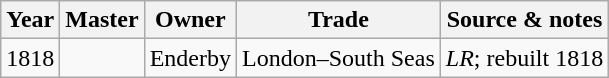<table class=" wikitable">
<tr>
<th>Year</th>
<th>Master</th>
<th>Owner</th>
<th>Trade</th>
<th>Source & notes</th>
</tr>
<tr>
<td>1818</td>
<td></td>
<td>Enderby</td>
<td>London–South Seas</td>
<td><em>LR</em>; rebuilt 1818</td>
</tr>
</table>
